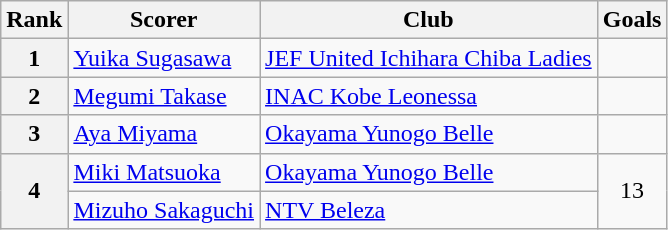<table class="wikitable">
<tr>
<th>Rank</th>
<th>Scorer</th>
<th>Club</th>
<th>Goals</th>
</tr>
<tr>
<th>1</th>
<td> <a href='#'>Yuika Sugasawa</a></td>
<td><a href='#'>JEF United Ichihara Chiba Ladies</a></td>
<td></td>
</tr>
<tr>
<th>2</th>
<td> <a href='#'>Megumi Takase</a></td>
<td><a href='#'>INAC Kobe Leonessa</a></td>
<td></td>
</tr>
<tr>
<th>3</th>
<td> <a href='#'>Aya Miyama</a></td>
<td><a href='#'>Okayama Yunogo Belle</a></td>
<td></td>
</tr>
<tr>
<th rowspan=2>4</th>
<td> <a href='#'>Miki Matsuoka</a></td>
<td><a href='#'>Okayama Yunogo Belle</a></td>
<td rowspan=2 style="text-align:center;">13</td>
</tr>
<tr>
<td> <a href='#'>Mizuho Sakaguchi</a></td>
<td><a href='#'>NTV Beleza</a></td>
</tr>
</table>
